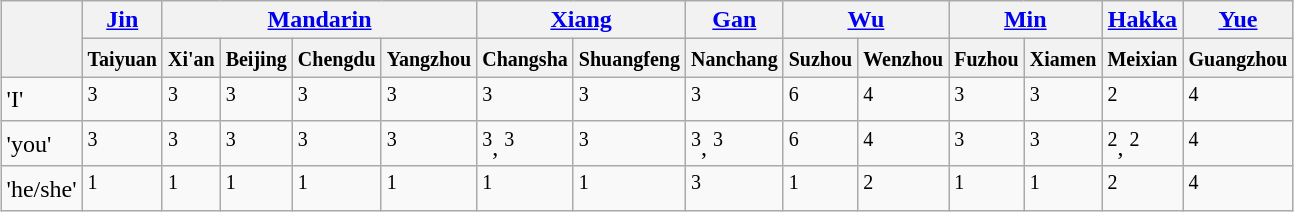<table class="wikitable" style="margin:1em auto 1em auto">
<tr>
<th rowspan="2"></th>
<th scope="col"><a href='#'>Jin</a></th>
<th scope="colgroup" colspan="4"><a href='#'>Mandarin</a></th>
<th scope="colgroup" colspan="2"><a href='#'>Xiang</a></th>
<th scope="col"><a href='#'>Gan</a></th>
<th scope="colgroup" colspan="2"><a href='#'>Wu</a></th>
<th scope="colgroup" colspan="2"><a href='#'>Min</a></th>
<th scope="col"><a href='#'>Hakka</a></th>
<th scope="col"><a href='#'>Yue</a></th>
</tr>
<tr>
<th scope="col"><small>Taiyuan</small></th>
<th scope="col"><small>Xi'an</small></th>
<th scope="col"><small>Beijing</small></th>
<th scope="col"><small>Chengdu</small></th>
<th scope="col"><small>Yangzhou</small></th>
<th scope="col"><small>Changsha</small></th>
<th scope="col"><small>Shuangfeng</small></th>
<th scope="col"><small>Nanchang</small></th>
<th scope="col"><small>Suzhou</small></th>
<th scope="col"><small>Wenzhou</small></th>
<th scope="col"><small>Fuzhou</small></th>
<th scope="col"><small>Xiamen</small></th>
<th scope="col"><small>Meixian</small></th>
<th scope="col"><small>Guangzhou</small></th>
</tr>
<tr>
<td>'I'</td>
<td><sup>3</sup></td>
<td><sup>3</sup></td>
<td><sup>3</sup></td>
<td><sup>3</sup></td>
<td><sup>3</sup></td>
<td><sup>3</sup></td>
<td><sup>3</sup></td>
<td><sup>3</sup></td>
<td><sup>6</sup></td>
<td><sup>4</sup></td>
<td><sup>3</sup></td>
<td><sup>3</sup></td>
<td><sup>2</sup></td>
<td><sup>4</sup></td>
</tr>
<tr>
<td>'you'</td>
<td><sup>3</sup></td>
<td><sup>3</sup></td>
<td><sup>3</sup></td>
<td><sup>3</sup></td>
<td><sup>3</sup></td>
<td><sup>3</sup>, <sup>3</sup></td>
<td><sup>3</sup></td>
<td><sup>3</sup>, <sup>3</sup></td>
<td><sup>6</sup></td>
<td><sup>4</sup></td>
<td><sup>3</sup></td>
<td><sup>3</sup></td>
<td><sup>2</sup>, <sup>2</sup></td>
<td><sup>4</sup></td>
</tr>
<tr>
<td>'he/she'</td>
<td><sup>1</sup></td>
<td><sup>1</sup></td>
<td><sup>1</sup></td>
<td><sup>1</sup></td>
<td><sup>1</sup></td>
<td><sup>1</sup></td>
<td><sup>1</sup></td>
<td><sup>3</sup></td>
<td><sup>1</sup></td>
<td><sup>2</sup></td>
<td><sup>1</sup></td>
<td><sup>1</sup></td>
<td><sup>2</sup></td>
<td><sup>4</sup></td>
</tr>
</table>
